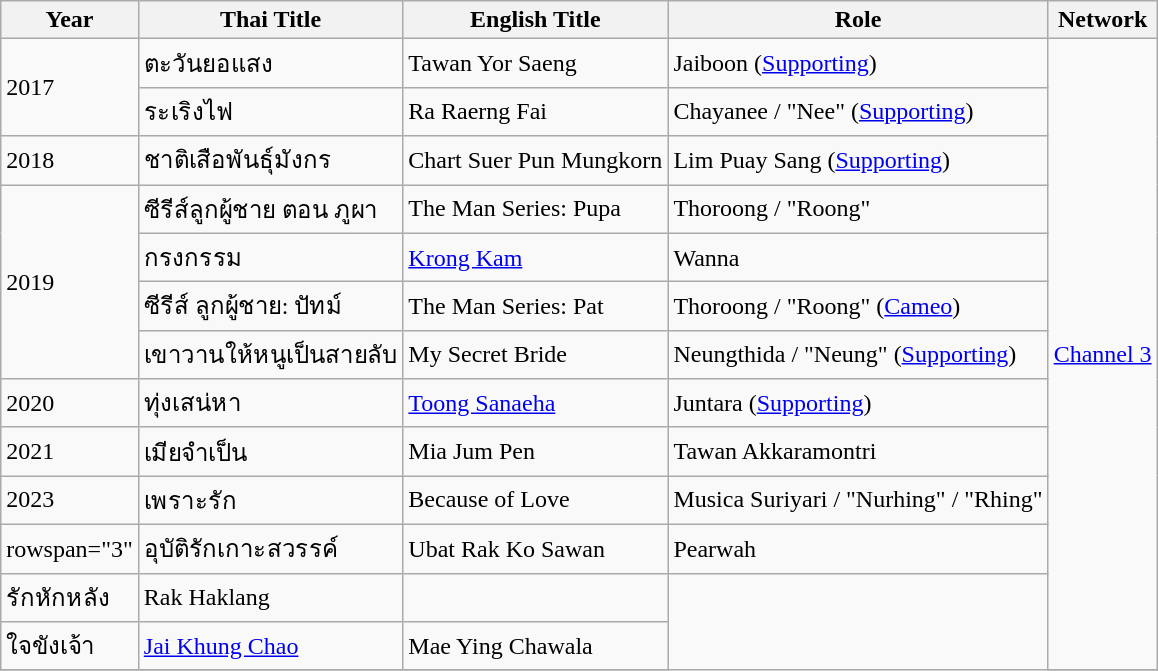<table class="wikitable" style="font-size: 100%;">
<tr>
<th>Year</th>
<th>Thai Title</th>
<th>English Title</th>
<th>Role</th>
<th>Network</th>
</tr>
<tr>
<td rowspan="2">2017</td>
<td>ตะวันยอแสง</td>
<td>Tawan Yor Saeng</td>
<td>Jaiboon (<a href='#'>Supporting</a>)</td>
<td rowspan="13"><a href='#'>Channel 3</a></td>
</tr>
<tr>
<td>ระเริงไฟ</td>
<td>Ra Raerng Fai</td>
<td>Chayanee / "Nee" (<a href='#'>Supporting</a>)</td>
</tr>
<tr>
<td>2018</td>
<td>ชาติเสือพันธุ์มังกร</td>
<td>Chart Suer Pun Mungkorn</td>
<td>Lim Puay Sang (<a href='#'>Supporting</a>)</td>
</tr>
<tr>
<td rowspan="4">2019</td>
<td>ซีรีส์ลูกผู้ชาย ตอน ภูผา</td>
<td>The Man Series: Pupa</td>
<td>Thoroong / "Roong"</td>
</tr>
<tr>
<td>กรงกรรม</td>
<td><a href='#'>Krong Kam</a></td>
<td>Wanna</td>
</tr>
<tr>
<td>ซีรีส์ ลูกผู้ชาย: ปัทม์</td>
<td>The Man Series: Pat</td>
<td>Thoroong / "Roong" (<a href='#'>Cameo</a>)</td>
</tr>
<tr>
<td>เขาวานให้หนูเป็นสายลับ</td>
<td>My Secret Bride</td>
<td>Neungthida / "Neung" (<a href='#'>Supporting</a>)</td>
</tr>
<tr>
<td>2020</td>
<td>ทุ่งเสน่หา</td>
<td><a href='#'>Toong Sanaeha</a></td>
<td>Juntara (<a href='#'>Supporting</a>)</td>
</tr>
<tr>
<td rowspan="1">2021</td>
<td>เมียจำเป็น</td>
<td>Mia Jum Pen</td>
<td>Tawan Akkaramontri</td>
</tr>
<tr>
<td rowspan="1">2023</td>
<td>เพราะรัก</td>
<td>Because of Love</td>
<td>Musica Suriyari / "Nurhing" / "Rhing"</td>
</tr>
<tr>
<td>rowspan="3" </td>
<td>อุบัติรักเกาะสวรรค์</td>
<td>Ubat Rak Ko Sawan</td>
<td>Pearwah</td>
</tr>
<tr>
<td>รักหักหลัง</td>
<td>Rak Haklang</td>
<td></td>
</tr>
<tr>
<td>ใจขังเจ้า</td>
<td><a href='#'>Jai Khung Chao</a></td>
<td>Mae Ying Chawala</td>
</tr>
<tr>
</tr>
</table>
